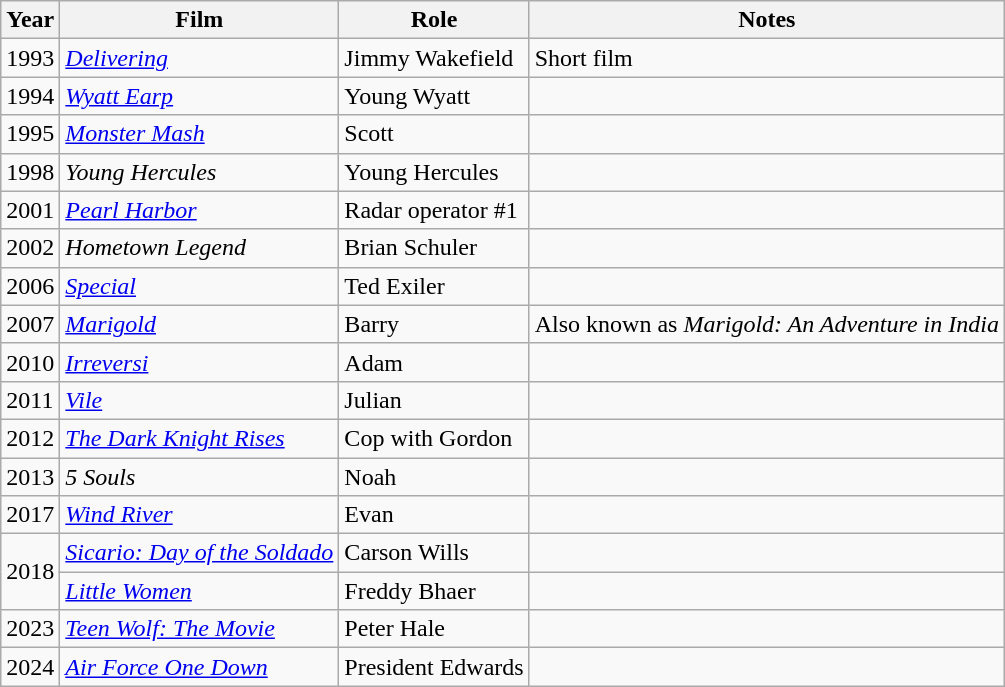<table class="wikitable">
<tr>
<th>Year</th>
<th>Film</th>
<th>Role</th>
<th>Notes</th>
</tr>
<tr>
<td>1993</td>
<td><em><a href='#'>Delivering</a></em></td>
<td>Jimmy Wakefield</td>
<td>Short film</td>
</tr>
<tr>
<td>1994</td>
<td><em><a href='#'>Wyatt Earp</a></em></td>
<td>Young Wyatt</td>
<td></td>
</tr>
<tr>
<td>1995</td>
<td><em><a href='#'>Monster Mash</a></em></td>
<td>Scott</td>
<td></td>
</tr>
<tr>
<td>1998</td>
<td><em>Young Hercules</em></td>
<td>Young Hercules</td>
<td></td>
</tr>
<tr>
<td>2001</td>
<td><em><a href='#'>Pearl Harbor</a></em></td>
<td>Radar operator #1</td>
<td></td>
</tr>
<tr>
<td>2002</td>
<td><em>Hometown Legend</em></td>
<td>Brian Schuler</td>
<td></td>
</tr>
<tr>
<td>2006</td>
<td><em><a href='#'>Special</a></em></td>
<td>Ted Exiler</td>
<td></td>
</tr>
<tr>
<td>2007</td>
<td><em><a href='#'>Marigold</a></em></td>
<td>Barry</td>
<td>Also known as <em>Marigold: An Adventure in India</em></td>
</tr>
<tr>
<td>2010</td>
<td><em><a href='#'>Irreversi</a></em></td>
<td>Adam</td>
<td></td>
</tr>
<tr>
<td>2011</td>
<td><em><a href='#'>Vile</a></em></td>
<td>Julian</td>
<td></td>
</tr>
<tr>
<td>2012</td>
<td><em><a href='#'>The Dark Knight Rises</a></em></td>
<td>Cop with Gordon</td>
<td></td>
</tr>
<tr>
<td>2013</td>
<td><em>5 Souls</em></td>
<td>Noah</td>
<td></td>
</tr>
<tr>
<td>2017</td>
<td><em><a href='#'>Wind River</a></em></td>
<td>Evan</td>
<td></td>
</tr>
<tr>
<td rowspan="2">2018</td>
<td><em><a href='#'>Sicario: Day of the Soldado</a></em></td>
<td>Carson Wills</td>
<td></td>
</tr>
<tr>
<td><em><a href='#'>Little Women</a></em></td>
<td>Freddy Bhaer</td>
<td></td>
</tr>
<tr>
<td>2023</td>
<td><em><a href='#'>Teen Wolf: The Movie</a></em></td>
<td>Peter Hale</td>
<td></td>
</tr>
<tr>
<td>2024</td>
<td><em><a href='#'>Air Force One Down</a></em></td>
<td>President Edwards</td>
<td></td>
</tr>
</table>
